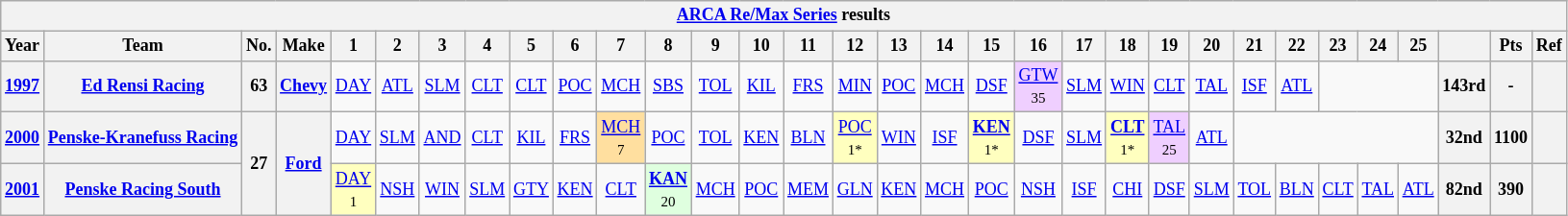<table class="wikitable" style="text-align:center; font-size:75%">
<tr>
<th colspan=32><a href='#'>ARCA Re/Max Series</a> results</th>
</tr>
<tr>
<th>Year</th>
<th>Team</th>
<th>No.</th>
<th>Make</th>
<th>1</th>
<th>2</th>
<th>3</th>
<th>4</th>
<th>5</th>
<th>6</th>
<th>7</th>
<th>8</th>
<th>9</th>
<th>10</th>
<th>11</th>
<th>12</th>
<th>13</th>
<th>14</th>
<th>15</th>
<th>16</th>
<th>17</th>
<th>18</th>
<th>19</th>
<th>20</th>
<th>21</th>
<th>22</th>
<th>23</th>
<th>24</th>
<th>25</th>
<th></th>
<th>Pts</th>
<th>Ref</th>
</tr>
<tr>
<th><a href='#'>1997</a></th>
<th><a href='#'>Ed Rensi Racing</a></th>
<th>63</th>
<th><a href='#'>Chevy</a></th>
<td><a href='#'>DAY</a></td>
<td><a href='#'>ATL</a></td>
<td><a href='#'>SLM</a></td>
<td><a href='#'>CLT</a></td>
<td><a href='#'>CLT</a></td>
<td><a href='#'>POC</a></td>
<td><a href='#'>MCH</a></td>
<td><a href='#'>SBS</a></td>
<td><a href='#'>TOL</a></td>
<td><a href='#'>KIL</a></td>
<td><a href='#'>FRS</a></td>
<td><a href='#'>MIN</a></td>
<td><a href='#'>POC</a></td>
<td><a href='#'>MCH</a></td>
<td><a href='#'>DSF</a></td>
<td style="background:#EFCFFF;"><a href='#'>GTW</a><br><small>35</small></td>
<td><a href='#'>SLM</a></td>
<td><a href='#'>WIN</a></td>
<td><a href='#'>CLT</a></td>
<td><a href='#'>TAL</a></td>
<td><a href='#'>ISF</a></td>
<td><a href='#'>ATL</a></td>
<td colspan=3></td>
<th>143rd</th>
<th>-</th>
<th></th>
</tr>
<tr>
<th><a href='#'>2000</a></th>
<th nowrap><a href='#'>Penske-Kranefuss Racing</a></th>
<th rowspan=2>27</th>
<th rowspan=2><a href='#'>Ford</a></th>
<td><a href='#'>DAY</a></td>
<td><a href='#'>SLM</a></td>
<td><a href='#'>AND</a></td>
<td><a href='#'>CLT</a></td>
<td><a href='#'>KIL</a></td>
<td><a href='#'>FRS</a></td>
<td style="background:#FFDF9F;"><a href='#'>MCH</a><br><small>7</small></td>
<td><a href='#'>POC</a></td>
<td><a href='#'>TOL</a></td>
<td><a href='#'>KEN</a></td>
<td><a href='#'>BLN</a></td>
<td style="background:#FFFFBF;"><a href='#'>POC</a><br><small>1*</small></td>
<td><a href='#'>WIN</a></td>
<td><a href='#'>ISF</a></td>
<td style="background:#FFFFBF;"><strong><a href='#'>KEN</a></strong><br><small>1*</small></td>
<td><a href='#'>DSF</a></td>
<td><a href='#'>SLM</a></td>
<td style="background:#FFFFBF;"><strong><a href='#'>CLT</a></strong><br><small>1*</small></td>
<td style="background:#EFCFFF;"><a href='#'>TAL</a><br><small>25</small></td>
<td><a href='#'>ATL</a></td>
<td colspan=5></td>
<th>32nd</th>
<th>1100</th>
<th></th>
</tr>
<tr>
<th><a href='#'>2001</a></th>
<th><a href='#'>Penske Racing South</a></th>
<td style="background:#FFFFBF;"><a href='#'>DAY</a><br><small>1</small></td>
<td><a href='#'>NSH</a></td>
<td><a href='#'>WIN</a></td>
<td><a href='#'>SLM</a></td>
<td><a href='#'>GTY</a></td>
<td><a href='#'>KEN</a></td>
<td><a href='#'>CLT</a></td>
<td style="background:#DFFFDF;"><strong><a href='#'>KAN</a></strong><br><small>20</small></td>
<td><a href='#'>MCH</a></td>
<td><a href='#'>POC</a></td>
<td><a href='#'>MEM</a></td>
<td><a href='#'>GLN</a></td>
<td><a href='#'>KEN</a></td>
<td><a href='#'>MCH</a></td>
<td><a href='#'>POC</a></td>
<td><a href='#'>NSH</a></td>
<td><a href='#'>ISF</a></td>
<td><a href='#'>CHI</a></td>
<td><a href='#'>DSF</a></td>
<td><a href='#'>SLM</a></td>
<td><a href='#'>TOL</a></td>
<td><a href='#'>BLN</a></td>
<td><a href='#'>CLT</a></td>
<td><a href='#'>TAL</a></td>
<td><a href='#'>ATL</a></td>
<th>82nd</th>
<th>390</th>
<th></th>
</tr>
</table>
